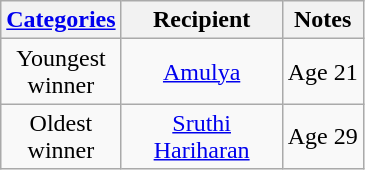<table class="wikitable" style="text-align: center">
<tr>
<th width="25"><strong><a href='#'>Categories</a></strong></th>
<th width="100">Recipient</th>
<th>Notes</th>
</tr>
<tr>
<td>Youngest winner</td>
<td><a href='#'>Amulya</a></td>
<td>Age 21</td>
</tr>
<tr style="height:2.5em;">
<td>Oldest winner</td>
<td><a href='#'>Sruthi Hariharan</a></td>
<td>Age 29</td>
</tr>
</table>
